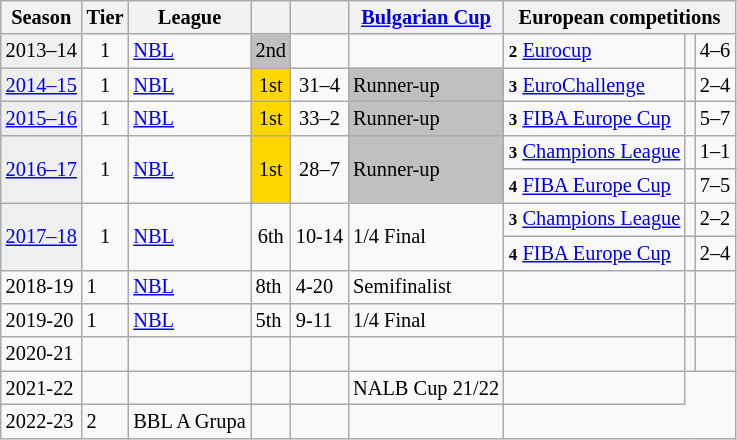<table class="wikitable" style="font-size:85%">
<tr bgcolor=>
<th>Season</th>
<th>Tier</th>
<th>League</th>
<th></th>
<th></th>
<th><a href='#'>Bulgarian Cup</a></th>
<th colspan=3>European competitions</th>
</tr>
<tr>
<td style="background:#efefef;">2013–14</td>
<td style="text-align:center;">1</td>
<td><a href='#'>NBL</a></td>
<td style="text-align:center;" bgcolor=silver>2nd</td>
<td></td>
<td></td>
<td><small><strong>2</strong></small> <a href='#'>Eurocup</a></td>
<td align=center></td>
<td align=center>4–6</td>
</tr>
<tr>
<td style="background:#efefef;"><a href='#'>2014–15</a></td>
<td style="text-align:center;">1</td>
<td><a href='#'>NBL</a></td>
<td style="text-align:center;" bgcolor=gold>1st</td>
<td align=center>31–4</td>
<td bgcolor=silver>Runner-up</td>
<td><small><strong>3</strong></small> <a href='#'>EuroChallenge</a></td>
<td align=center></td>
<td align=center>2–4</td>
</tr>
<tr>
<td style="background:#efefef;"><a href='#'>2015–16</a></td>
<td style="text-align:center;">1</td>
<td><a href='#'>NBL</a></td>
<td style="text-align:center;" bgcolor=gold>1st</td>
<td align=center>33–2</td>
<td bgcolor=silver>Runner-up</td>
<td><small><strong>3</strong></small> <a href='#'>FIBA Europe Cup</a></td>
<td align=center></td>
<td align=center>5–7</td>
</tr>
<tr>
<td rowspan=2 style="background:#efefef;"><a href='#'>2016–17</a></td>
<td rowspan=2 style="text-align:center;">1</td>
<td rowspan=2><a href='#'>NBL</a></td>
<td rowspan=2 style="text-align:center;" bgcolor=gold>1st</td>
<td rowspan=2 align=center>28–7</td>
<td rowspan=2 bgcolor=silver>Runner-up</td>
<td><small><strong>3</strong></small> <a href='#'>Champions League</a></td>
<td align=center></td>
<td align=center>1–1</td>
</tr>
<tr>
<td><small><strong>4</strong></small> <a href='#'>FIBA Europe Cup</a></td>
<td align=center></td>
<td align=center>7–5</td>
</tr>
<tr>
<td rowspan=2 style="background:#efefef;"><a href='#'>2017–18</a></td>
<td rowspan=2 style="text-align:center;">1</td>
<td rowspan=2><a href='#'>NBL</a></td>
<td rowspan=2 style="text-align:center;">6th</td>
<td rowspan=2 align=center>10-14</td>
<td rowspan=2>1/4 Final</td>
<td><small><strong>3</strong></small> <a href='#'>Champions League</a></td>
<td align=center></td>
<td align=center>2–2</td>
</tr>
<tr>
<td><small><strong>4</strong></small> <a href='#'>FIBA Europe Cup</a></td>
<td align=center></td>
<td align=center>2–4</td>
</tr>
<tr>
<td>2018-19</td>
<td>1</td>
<td><a href='#'>NBL</a></td>
<td>8th</td>
<td>4-20</td>
<td>Semifinalist</td>
<td></td>
<td></td>
<td></td>
</tr>
<tr>
<td>2019-20</td>
<td>1</td>
<td><a href='#'>NBL</a></td>
<td>5th</td>
<td>9-11</td>
<td>1/4 Final</td>
<td></td>
<td></td>
<td></td>
</tr>
<tr>
<td>2020-21</td>
<td></td>
<td></td>
<td></td>
<td></td>
<td></td>
<td></td>
<td></td>
<td></td>
</tr>
<tr>
<td>2021-22</td>
<td></td>
<td></td>
<td></td>
<td></td>
<td>NALB Cup 21/22</td>
<td></td>
</tr>
<tr>
<td>2022-23</td>
<td>2</td>
<td>BBL A Grupa</td>
<td></td>
<td></td>
<td></td>
</tr>
</table>
